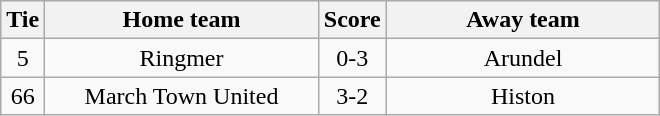<table class="wikitable" style="text-align:center;">
<tr>
<th width=20>Tie</th>
<th width=175>Home team</th>
<th width=20>Score</th>
<th width=175>Away team</th>
</tr>
<tr>
<td>5</td>
<td>Ringmer</td>
<td>0-3</td>
<td>Arundel</td>
</tr>
<tr>
<td>66</td>
<td>March Town United</td>
<td>3-2</td>
<td>Histon</td>
</tr>
</table>
